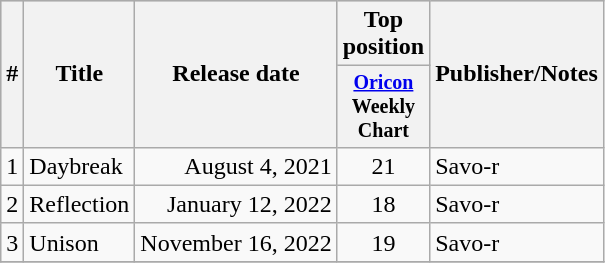<table class="wikitable" style="text-align:center">
<tr bgcolor="#CCCCCC">
<th rowspan="2">#</th>
<th rowspan="2">Title</th>
<th rowspan="2">Release date</th>
<th colspan="1">Top position</th>
<th rowspan="2">Publisher/Notes</th>
</tr>
<tr style="font-size:smaller;">
<th width="35"><a href='#'>Oricon</a><br>Weekly<br>Chart</th>
</tr>
<tr>
<td>1</td>
<td align="left">Daybreak</td>
<td align="right">August 4, 2021</td>
<td align="center">21</td>
<td align="left">Savo-r</td>
</tr>
<tr>
<td>2</td>
<td align="left">Reflection</td>
<td align="right">January 12, 2022</td>
<td align="center">18</td>
<td align="left">Savo-r</td>
</tr>
<tr>
<td>3</td>
<td align="left">Unison</td>
<td align="right">November 16, 2022</td>
<td align="center">19</td>
<td align="left">Savo-r</td>
</tr>
<tr>
</tr>
</table>
